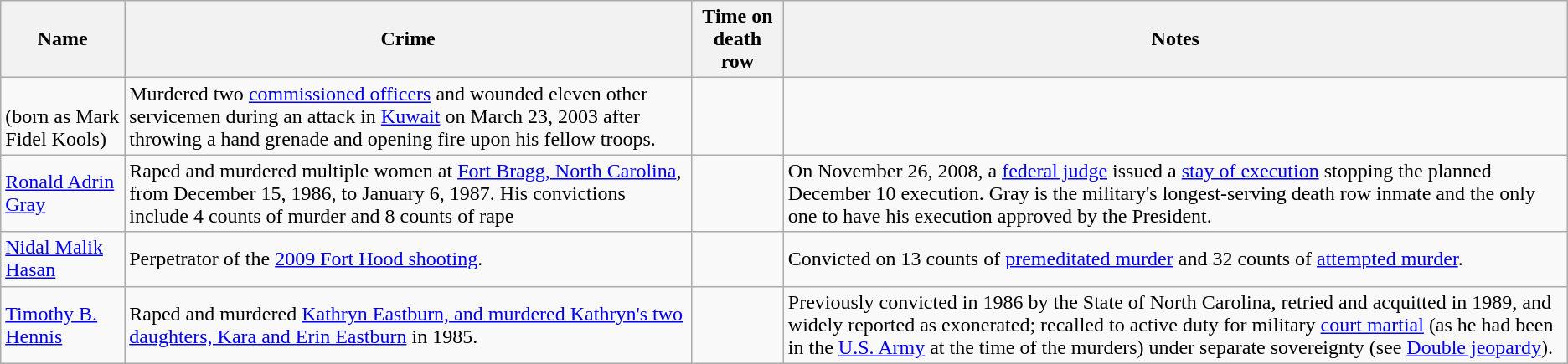<table class="wikitable sortable">
<tr>
<th>Name</th>
<th>Crime</th>
<th>Time on death row</th>
<th>Notes</th>
</tr>
<tr>
<td><br>(born as Mark Fidel Kools)</td>
<td>Murdered two <a href='#'>commissioned officers</a> and wounded eleven other servicemen during an attack in <a href='#'>Kuwait</a> on March 23, 2003 after throwing a hand grenade and opening fire upon his fellow troops.</td>
<td></td>
<td></td>
</tr>
<tr>
<td><a href='#'>Ronald Adrin Gray</a></td>
<td>Raped and murdered multiple women at <a href='#'>Fort Bragg, North Carolina</a>, from December 15, 1986, to January 6, 1987. His convictions include 4 counts of murder and 8 counts of rape</td>
<td></td>
<td>On November 26, 2008, a <a href='#'>federal judge</a> issued a <a href='#'>stay of execution</a> stopping the planned December 10 execution. Gray is the military's longest-serving death row inmate and the only one to have his execution approved by the President.</td>
</tr>
<tr>
<td><a href='#'>Nidal Malik Hasan</a></td>
<td>Perpetrator of the <a href='#'>2009 Fort Hood shooting</a>.</td>
<td></td>
<td>Convicted on 13 counts of <a href='#'>premeditated murder</a> and 32 counts of <a href='#'>attempted murder</a>.</td>
</tr>
<tr>
<td><a href='#'>Timothy B. Hennis</a></td>
<td>Raped and murdered <a href='#'>Kathryn Eastburn, and murdered Kathryn's two daughters, Kara and Erin Eastburn</a> in 1985.</td>
<td></td>
<td>Previously convicted in 1986 by the State of North Carolina, retried and acquitted in 1989, and widely reported as exonerated; recalled to active duty for military <a href='#'>court martial</a> (as he had been in the <a href='#'>U.S. Army</a> at the time of the murders) under separate sovereignty (see <a href='#'>Double jeopardy</a>).</td>
</tr>
</table>
